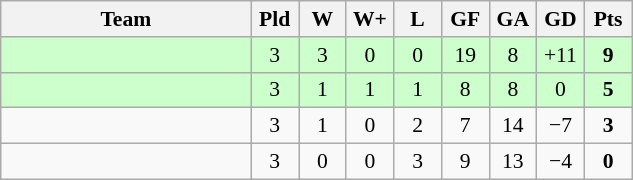<table class="wikitable" style="text-align: center; font-size:90% ">
<tr>
<th width=160>Team</th>
<th width=25>Pld</th>
<th width=25>W</th>
<th width=25>W+</th>
<th width=25>L</th>
<th width=25>GF</th>
<th width=25>GA</th>
<th width=25>GD</th>
<th width=25>Pts</th>
</tr>
<tr bgcolor="ccffcc">
<td align=left></td>
<td>3</td>
<td>3</td>
<td>0</td>
<td>0</td>
<td>19</td>
<td>8</td>
<td>+11</td>
<td><strong>9</strong></td>
</tr>
<tr bgcolor="ccffcc">
<td align=left></td>
<td>3</td>
<td>1</td>
<td>1</td>
<td>1</td>
<td>8</td>
<td>8</td>
<td>0</td>
<td><strong>5</strong></td>
</tr>
<tr>
<td align=left></td>
<td>3</td>
<td>1</td>
<td>0</td>
<td>2</td>
<td>7</td>
<td>14</td>
<td>−7</td>
<td><strong>3</strong></td>
</tr>
<tr>
<td align=left></td>
<td>3</td>
<td>0</td>
<td>0</td>
<td>3</td>
<td>9</td>
<td>13</td>
<td>−4</td>
<td><strong>0</strong></td>
</tr>
</table>
